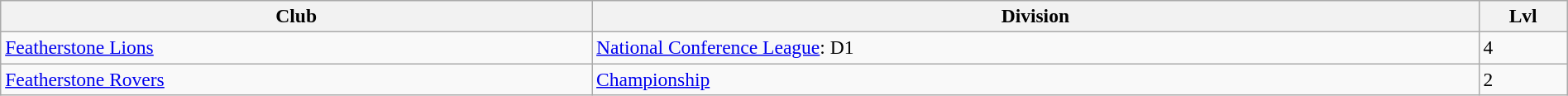<table class="wikitable sortable" width=100% style="font-size:98%">
<tr>
<th width=20%>Club</th>
<th width=30%>Division</th>
<th width=3%>Lvl</th>
</tr>
<tr>
<td><a href='#'>Featherstone Lions</a></td>
<td><a href='#'>National Conference League</a>: D1</td>
<td>4</td>
</tr>
<tr>
<td> <a href='#'>Featherstone Rovers</a></td>
<td><a href='#'>Championship</a></td>
<td>2</td>
</tr>
</table>
